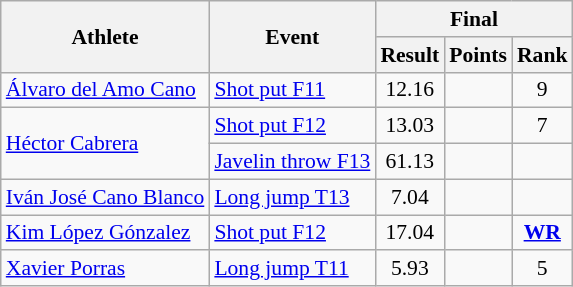<table class=wikitable style="font-size:90%">
<tr>
<th rowspan="2">Athlete</th>
<th rowspan="2">Event</th>
<th colspan="3">Final</th>
</tr>
<tr>
<th>Result</th>
<th>Points</th>
<th>Rank</th>
</tr>
<tr align=center>
<td align=left><a href='#'>Álvaro del Amo Cano</a></td>
<td align=left><a href='#'>Shot put F11</a></td>
<td>12.16</td>
<td></td>
<td>9</td>
</tr>
<tr align=center>
<td align=left rowspan=2><a href='#'>Héctor Cabrera</a></td>
<td align=left><a href='#'>Shot put F12</a></td>
<td>13.03</td>
<td></td>
<td>7</td>
</tr>
<tr align=center>
<td align=left><a href='#'>Javelin throw F13</a></td>
<td>61.13</td>
<td></td>
<td></td>
</tr>
<tr align=center>
<td align=left><a href='#'>Iván José Cano Blanco</a></td>
<td align=left><a href='#'>Long jump T13</a></td>
<td>7.04</td>
<td></td>
<td></td>
</tr>
<tr align=center>
<td align=left><a href='#'>Kim López Gónzalez</a></td>
<td align=left><a href='#'>Shot put F12</a></td>
<td>17.04</td>
<td></td>
<td> <a href='#'><strong>WR</strong></a></td>
</tr>
<tr align=center>
<td align=left><a href='#'>Xavier Porras</a></td>
<td align=left><a href='#'>Long jump T11</a></td>
<td>5.93</td>
<td></td>
<td>5</td>
</tr>
</table>
